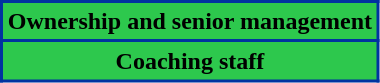<table class="wikitable">
<tr>
<th style="background:#2DC84D; color:#000000; border:2px solid #0033A0;" scope="col" colspan="2">Ownership and senior management<br>





































</th>
</tr>
<tr>
<th style="background:#2DC84D; color:#000000; border:2px solid #0033A0;" scope="col" colspan="2">Coaching staff<br>



</th>
</tr>
</table>
